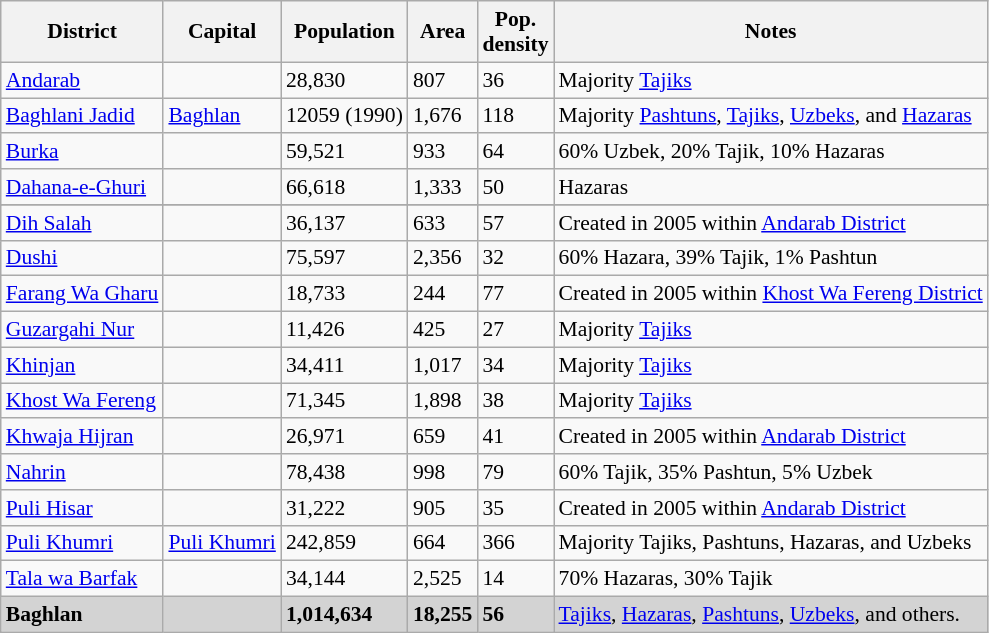<table class="wikitable sortable" style="font-size:90%;">
<tr>
<th align="left">District</th>
<th align="left">Capital</th>
<th align="right">Population</th>
<th align="right">Area</th>
<th align="right">Pop.<br>density</th>
<th>Notes</th>
</tr>
<tr>
<td><a href='#'>Andarab</a></td>
<td></td>
<td>28,830</td>
<td>807</td>
<td>36</td>
<td>Majority <a href='#'>Tajiks</a></td>
</tr>
<tr>
<td><a href='#'>Baghlani Jadid</a></td>
<td><a href='#'>Baghlan</a></td>
<td>12059 (1990)</td>
<td>1,676</td>
<td>118</td>
<td>Majority <a href='#'>Pashtuns</a>, <a href='#'>Tajiks</a>, <a href='#'>Uzbeks</a>, and <a href='#'>Hazaras</a></td>
</tr>
<tr>
<td><a href='#'>Burka</a></td>
<td></td>
<td>59,521</td>
<td>933</td>
<td>64</td>
<td>60% Uzbek, 20% Tajik, 10% Hazaras</td>
</tr>
<tr>
<td><a href='#'>Dahana-e-Ghuri</a></td>
<td></td>
<td>66,618</td>
<td>1,333</td>
<td>50</td>
<td>Hazaras</td>
</tr>
<tr>
</tr>
<tr>
<td><a href='#'>Dih Salah</a></td>
<td></td>
<td>36,137</td>
<td>633</td>
<td>57</td>
<td>Created in 2005 within <a href='#'>Andarab District</a></td>
</tr>
<tr>
<td><a href='#'>Dushi</a></td>
<td></td>
<td>75,597</td>
<td>2,356</td>
<td>32</td>
<td>60% Hazara, 39% Tajik, 1% Pashtun</td>
</tr>
<tr>
<td><a href='#'>Farang Wa Gharu</a></td>
<td></td>
<td>18,733</td>
<td>244</td>
<td>77</td>
<td>Created in 2005 within <a href='#'>Khost Wa Fereng District</a></td>
</tr>
<tr>
<td><a href='#'>Guzargahi Nur</a></td>
<td></td>
<td>11,426</td>
<td>425</td>
<td>27</td>
<td>Majority <a href='#'>Tajiks</a></td>
</tr>
<tr>
<td><a href='#'>Khinjan</a></td>
<td></td>
<td>34,411</td>
<td>1,017</td>
<td>34</td>
<td>Majority <a href='#'>Tajiks</a></td>
</tr>
<tr>
<td><a href='#'>Khost Wa Fereng</a></td>
<td></td>
<td>71,345</td>
<td>1,898</td>
<td>38</td>
<td>Majority <a href='#'>Tajiks</a></td>
</tr>
<tr>
<td><a href='#'>Khwaja Hijran</a></td>
<td></td>
<td>26,971</td>
<td>659</td>
<td>41</td>
<td>Created in 2005 within <a href='#'>Andarab District</a></td>
</tr>
<tr>
<td><a href='#'>Nahrin</a></td>
<td></td>
<td>78,438</td>
<td>998</td>
<td>79</td>
<td>60% Tajik, 35% Pashtun, 5% Uzbek </td>
</tr>
<tr>
<td><a href='#'>Puli Hisar</a></td>
<td></td>
<td>31,222</td>
<td>905</td>
<td>35</td>
<td>Created in 2005 within <a href='#'>Andarab District</a></td>
</tr>
<tr>
<td><a href='#'>Puli Khumri</a></td>
<td><a href='#'>Puli Khumri</a></td>
<td>242,859</td>
<td>664</td>
<td>366</td>
<td>Majority Tajiks, Pashtuns, Hazaras, and Uzbeks</td>
</tr>
<tr>
<td><a href='#'>Tala wa Barfak</a></td>
<td></td>
<td>34,144</td>
<td>2,525</td>
<td>14</td>
<td>70% Hazaras, 30% Tajik </td>
</tr>
<tr bgcolor="#d3d3d3">
<td><strong>Baghlan</strong></td>
<td></td>
<td><strong>1,014,634</strong></td>
<td><strong>18,255</strong></td>
<td><strong>56</strong></td>
<td><a href='#'>Tajiks</a>, <a href='#'>Hazaras</a>, <a href='#'>Pashtuns</a>, <a href='#'>Uzbeks</a>, and others.</td>
</tr>
</table>
